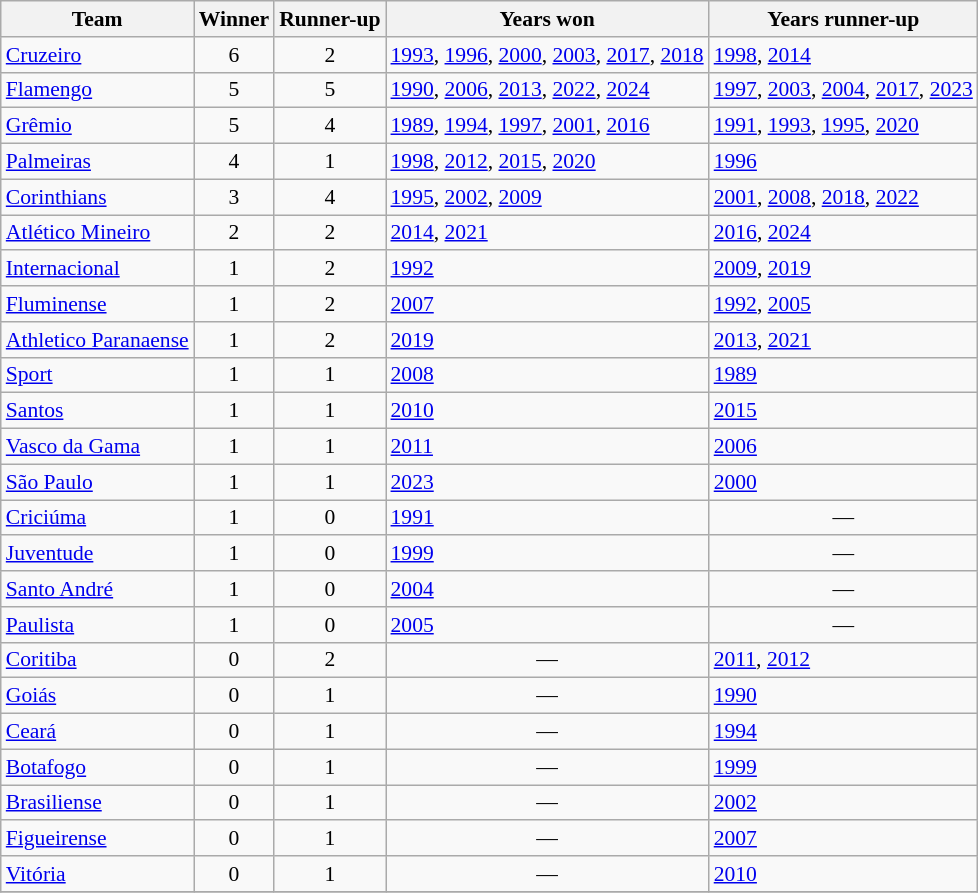<table class="wikitable sortable" style="font-size: 90%">
<tr>
<th>Team</th>
<th>Winner</th>
<th>Runner-up</th>
<th class="unsortable">Years won</th>
<th class="unsortable">Years runner-up</th>
</tr>
<tr>
<td> <a href='#'>Cruzeiro</a></td>
<td align=center>6</td>
<td align=center>2</td>
<td><a href='#'>1993</a>, <a href='#'>1996</a>, <a href='#'>2000</a>, <a href='#'>2003</a>, <a href='#'>2017</a>, <a href='#'>2018</a></td>
<td><a href='#'>1998</a>, <a href='#'>2014</a></td>
</tr>
<tr>
<td> <a href='#'>Flamengo</a></td>
<td align=center>5</td>
<td align=center>5</td>
<td><a href='#'>1990</a>, <a href='#'>2006</a>, <a href='#'>2013</a>, <a href='#'>2022</a>, <a href='#'>2024</a></td>
<td><a href='#'>1997</a>, <a href='#'>2003</a>, <a href='#'>2004</a>, <a href='#'>2017</a>, <a href='#'>2023</a></td>
</tr>
<tr>
<td> <a href='#'>Grêmio</a></td>
<td align=center>5</td>
<td align=center>4</td>
<td><a href='#'>1989</a>, <a href='#'>1994</a>, <a href='#'>1997</a>, <a href='#'>2001</a>, <a href='#'>2016</a></td>
<td><a href='#'>1991</a>, <a href='#'>1993</a>, <a href='#'>1995</a>, <a href='#'>2020</a></td>
</tr>
<tr>
<td> <a href='#'>Palmeiras</a></td>
<td align=center>4</td>
<td align=center>1</td>
<td><a href='#'>1998</a>, <a href='#'>2012</a>, <a href='#'>2015</a>, <a href='#'>2020</a></td>
<td><a href='#'>1996</a></td>
</tr>
<tr>
<td> <a href='#'>Corinthians</a></td>
<td align=center>3</td>
<td align=center>4</td>
<td><a href='#'>1995</a>, <a href='#'>2002</a>, <a href='#'>2009</a></td>
<td><a href='#'>2001</a>, <a href='#'>2008</a>, <a href='#'>2018</a>, <a href='#'>2022</a></td>
</tr>
<tr>
<td> <a href='#'>Atlético Mineiro</a></td>
<td align=center>2</td>
<td align=center>2</td>
<td><a href='#'>2014</a>, <a href='#'>2021</a></td>
<td><a href='#'>2016</a>, <a href='#'>2024</a></td>
</tr>
<tr>
<td> <a href='#'>Internacional</a></td>
<td align=center>1</td>
<td align=center>2</td>
<td><a href='#'>1992</a></td>
<td><a href='#'>2009</a>, <a href='#'>2019</a></td>
</tr>
<tr>
<td> <a href='#'>Fluminense</a></td>
<td align=center>1</td>
<td align=center>2</td>
<td><a href='#'>2007</a></td>
<td><a href='#'>1992</a>, <a href='#'>2005</a></td>
</tr>
<tr>
<td> <a href='#'>Athletico Paranaense</a></td>
<td align=center>1</td>
<td align=center>2</td>
<td><a href='#'>2019</a></td>
<td><a href='#'>2013</a>, <a href='#'>2021</a></td>
</tr>
<tr>
<td> <a href='#'>Sport</a></td>
<td align=center>1</td>
<td align=center>1</td>
<td><a href='#'>2008</a></td>
<td><a href='#'>1989</a></td>
</tr>
<tr>
<td> <a href='#'>Santos</a></td>
<td align=center>1</td>
<td align=center>1</td>
<td><a href='#'>2010</a></td>
<td><a href='#'>2015</a></td>
</tr>
<tr>
<td> <a href='#'>Vasco da Gama</a></td>
<td align=center>1</td>
<td align=center>1</td>
<td><a href='#'>2011</a></td>
<td><a href='#'>2006</a></td>
</tr>
<tr>
<td> <a href='#'>São Paulo</a></td>
<td align=center>1</td>
<td align=center>1</td>
<td><a href='#'>2023</a></td>
<td><a href='#'>2000</a></td>
</tr>
<tr>
<td> <a href='#'>Criciúma</a></td>
<td align=center>1</td>
<td align=center>0</td>
<td><a href='#'>1991</a></td>
<td align=center>—</td>
</tr>
<tr>
<td> <a href='#'>Juventude</a></td>
<td align=center>1</td>
<td align=center>0</td>
<td><a href='#'>1999</a></td>
<td align=center>—</td>
</tr>
<tr>
<td> <a href='#'>Santo André</a></td>
<td align=center>1</td>
<td align=center>0</td>
<td><a href='#'>2004</a></td>
<td align=center>—</td>
</tr>
<tr>
<td> <a href='#'>Paulista</a></td>
<td align=center>1</td>
<td align=center>0</td>
<td><a href='#'>2005</a></td>
<td align=center>—</td>
</tr>
<tr>
<td> <a href='#'>Coritiba</a></td>
<td align=center>0</td>
<td align=center>2</td>
<td align=center>—</td>
<td><a href='#'>2011</a>, <a href='#'>2012</a></td>
</tr>
<tr>
<td> <a href='#'>Goiás</a></td>
<td align=center>0</td>
<td align=center>1</td>
<td align=center>—</td>
<td><a href='#'>1990</a></td>
</tr>
<tr>
<td> <a href='#'>Ceará</a></td>
<td align=center>0</td>
<td align=center>1</td>
<td align=center>—</td>
<td><a href='#'>1994</a></td>
</tr>
<tr>
<td> <a href='#'>Botafogo</a></td>
<td align=center>0</td>
<td align=center>1</td>
<td align=center>—</td>
<td><a href='#'>1999</a></td>
</tr>
<tr>
<td> <a href='#'>Brasiliense</a></td>
<td align=center>0</td>
<td align=center>1</td>
<td align=center>—</td>
<td><a href='#'>2002</a></td>
</tr>
<tr>
<td> <a href='#'>Figueirense</a></td>
<td align=center>0</td>
<td align=center>1</td>
<td align=center>—</td>
<td><a href='#'>2007</a></td>
</tr>
<tr>
<td> <a href='#'>Vitória</a></td>
<td align=center>0</td>
<td align=center>1</td>
<td align=center>—</td>
<td><a href='#'>2010</a></td>
</tr>
<tr>
</tr>
</table>
